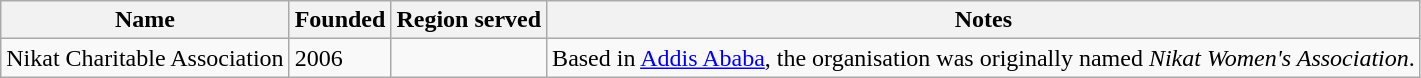<table class="wikitable sortable">
<tr>
<th>Name</th>
<th>Founded</th>
<th>Region served</th>
<th>Notes</th>
</tr>
<tr>
<td>Nikat Charitable Association</td>
<td>2006</td>
<td></td>
<td>Based in <a href='#'>Addis Ababa</a>, the organisation was originally named <em>Nikat Women's Association</em>.</td>
</tr>
</table>
